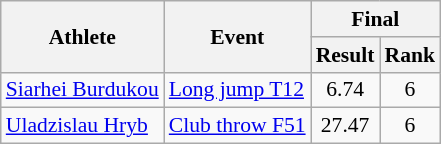<table class=wikitable style="font-size:90%">
<tr>
<th rowspan="2">Athlete</th>
<th rowspan="2">Event</th>
<th colspan="3">Final</th>
</tr>
<tr>
<th>Result</th>
<th>Rank</th>
</tr>
<tr align=center>
<td align=left><a href='#'>Siarhei Burdukou</a></td>
<td align=left><a href='#'>Long jump T12</a></td>
<td>6.74</td>
<td>6</td>
</tr>
<tr align=center>
<td align=left><a href='#'>Uladzislau Hryb</a></td>
<td align=left><a href='#'>Club throw F51</a></td>
<td>27.47</td>
<td>6</td>
</tr>
</table>
